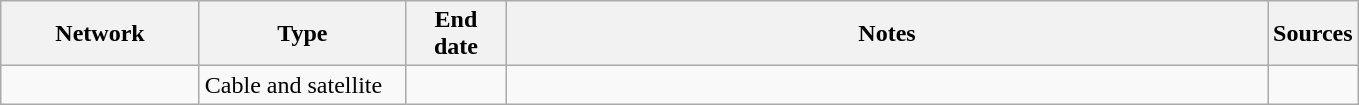<table class="wikitable">
<tr>
<th style="text-align:center; width:125px">Network</th>
<th style="text-align:center; width:130px">Type</th>
<th style="text-align:center; width:60px">End date</th>
<th style="text-align:center; width:500px">Notes</th>
<th style="text-align:center; width:30px">Sources</th>
</tr>
<tr>
<td><a href='#'></a></td>
<td>Cable and satellite</td>
<td></td>
<td></td>
<td></td>
</tr>
</table>
